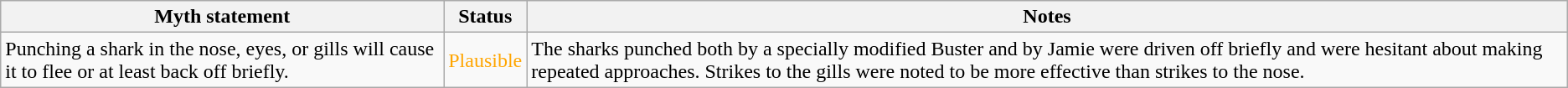<table class="wikitable plainrowheaders">
<tr>
<th>Myth statement</th>
<th>Status</th>
<th>Notes</th>
</tr>
<tr>
<td>Punching a shark in the nose, eyes, or gills will cause it to flee or at least back off briefly.</td>
<td style="color:orange">Plausible</td>
<td>The sharks punched both by a specially modified Buster and by Jamie were driven off briefly and were hesitant about making repeated approaches. Strikes to the gills were noted to be more effective than strikes to the nose.</td>
</tr>
</table>
